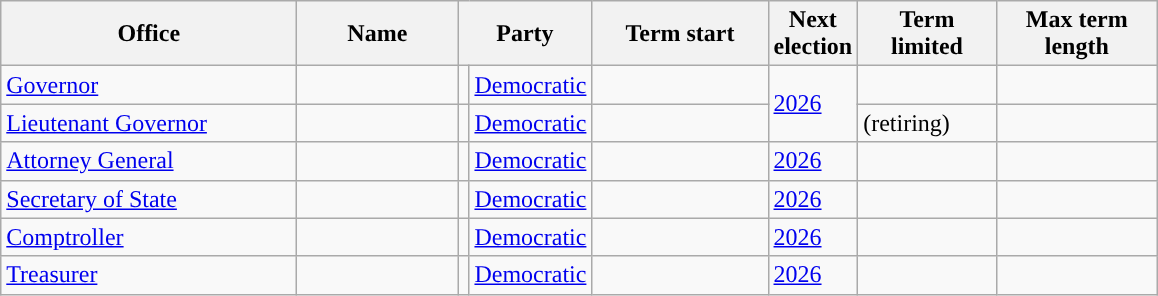<table class="sortable wikitable">
<tr>
<th scope="col" width=190>Office</th>
<th scope="col" width=100>Name</th>
<th scope="col" width=75 colspan=2>Party</th>
<th scope="col" width=110>Term start</th>
<th scope="col" width=50>Next election</th>
<th scope="col" width=85>Term limited</th>
<th scope="col" width=100>Max term length</th>
</tr>
<tr>
<td><a href='#'>Governor</a></td>
<td></td>
<td style="background-color:"></td>
<td><a href='#'>Democratic</a></td>
<td></td>
<td rowspan=2><a href='#'>2026</a></td>
<td></td>
<td></td>
</tr>
<tr>
<td><a href='#'>Lieutenant Governor</a></td>
<td></td>
<td style="background-color:"></td>
<td><a href='#'>Democratic</a></td>
<td></td>
<td> (retiring)</td>
<td></td>
</tr>
<tr>
<td><a href='#'>Attorney General</a></td>
<td></td>
<td style="background-color:"></td>
<td><a href='#'>Democratic</a></td>
<td></td>
<td><a href='#'>2026</a></td>
<td></td>
<td></td>
</tr>
<tr>
<td><a href='#'>Secretary of State</a></td>
<td></td>
<td style="background-color:"></td>
<td><a href='#'>Democratic</a></td>
<td></td>
<td><a href='#'>2026</a></td>
<td></td>
<td></td>
</tr>
<tr>
<td><a href='#'>Comptroller</a></td>
<td></td>
<td style="background-color:"></td>
<td><a href='#'>Democratic</a></td>
<td></td>
<td><a href='#'>2026</a></td>
<td></td>
<td></td>
</tr>
<tr>
<td><a href='#'>Treasurer</a></td>
<td></td>
<td style="background-color:"></td>
<td><a href='#'>Democratic</a></td>
<td></td>
<td><a href='#'>2026</a></td>
<td></td>
<td></td>
</tr>
</table>
